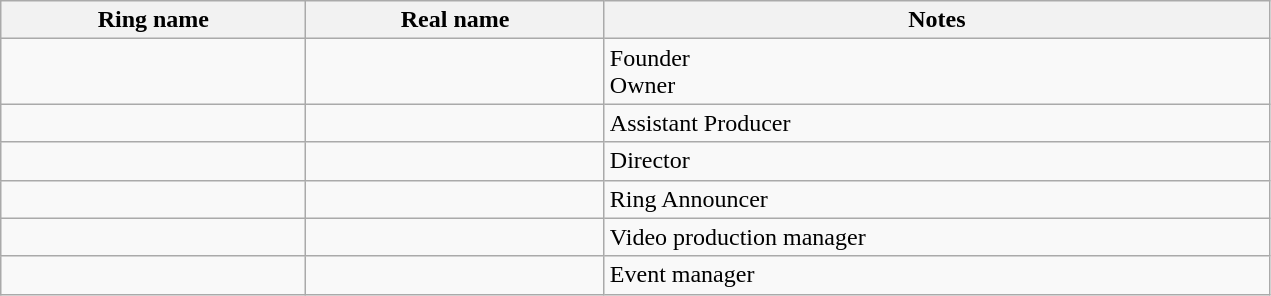<table class="wikitable sortable" align="left center" style="width:67%;">
<tr>
<th width:15%;">Ring name</th>
<th width:15%;">Real name</th>
<th width:35%;">Notes</th>
</tr>
<tr>
<td></td>
<td></td>
<td>Founder<br>Owner</td>
</tr>
<tr>
<td></td>
<td></td>
<td>Assistant Producer</td>
</tr>
<tr>
<td></td>
<td></td>
<td>Director</td>
</tr>
<tr>
<td></td>
<td></td>
<td>Ring Announcer</td>
</tr>
<tr>
<td></td>
<td></td>
<td>Video production manager</td>
</tr>
<tr>
<td></td>
<td></td>
<td>Event manager</td>
</tr>
</table>
